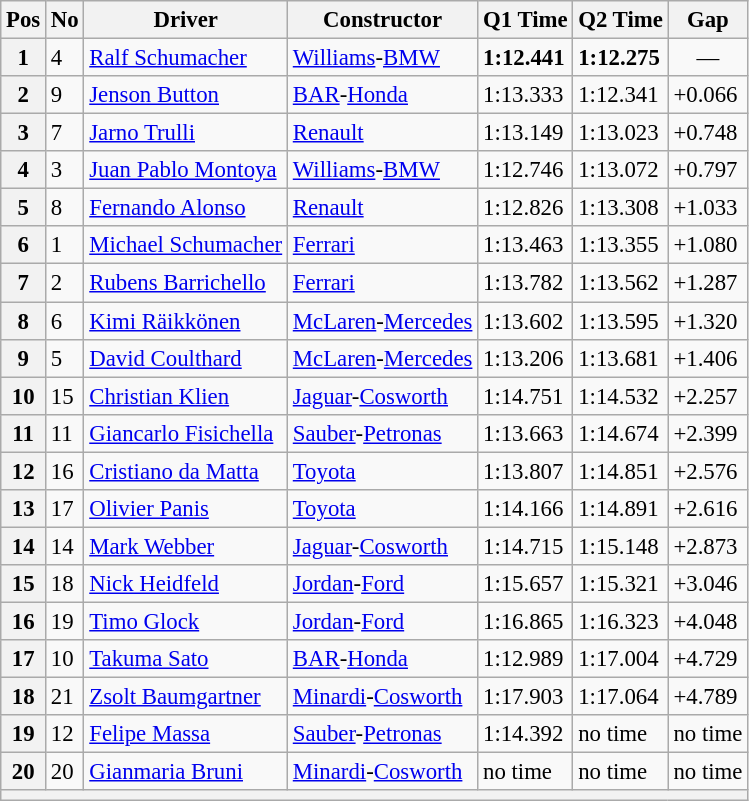<table class="wikitable sortable" style="font-size: 95%;">
<tr>
<th>Pos</th>
<th>No</th>
<th>Driver</th>
<th>Constructor</th>
<th>Q1 Time</th>
<th>Q2 Time</th>
<th>Gap</th>
</tr>
<tr>
<th>1</th>
<td>4</td>
<td> <a href='#'>Ralf Schumacher</a></td>
<td><a href='#'>Williams</a>-<a href='#'>BMW</a></td>
<td><strong>1:12.441</strong></td>
<td><strong>1:12.275</strong></td>
<td align="center">—</td>
</tr>
<tr>
<th>2</th>
<td>9</td>
<td> <a href='#'>Jenson Button</a></td>
<td><a href='#'>BAR</a>-<a href='#'>Honda</a></td>
<td>1:13.333</td>
<td>1:12.341</td>
<td>+0.066</td>
</tr>
<tr>
<th>3</th>
<td>7</td>
<td> <a href='#'>Jarno Trulli</a></td>
<td><a href='#'>Renault</a></td>
<td>1:13.149</td>
<td>1:13.023</td>
<td>+0.748</td>
</tr>
<tr>
<th>4</th>
<td>3</td>
<td> <a href='#'>Juan Pablo Montoya</a></td>
<td><a href='#'>Williams</a>-<a href='#'>BMW</a></td>
<td>1:12.746</td>
<td>1:13.072</td>
<td>+0.797</td>
</tr>
<tr>
<th>5</th>
<td>8</td>
<td> <a href='#'>Fernando Alonso</a></td>
<td><a href='#'>Renault</a></td>
<td>1:12.826</td>
<td>1:13.308</td>
<td>+1.033</td>
</tr>
<tr>
<th>6</th>
<td>1</td>
<td> <a href='#'>Michael Schumacher</a></td>
<td><a href='#'>Ferrari</a></td>
<td>1:13.463</td>
<td>1:13.355</td>
<td>+1.080</td>
</tr>
<tr>
<th>7</th>
<td>2</td>
<td> <a href='#'>Rubens Barrichello</a></td>
<td><a href='#'>Ferrari</a></td>
<td>1:13.782</td>
<td>1:13.562</td>
<td>+1.287</td>
</tr>
<tr>
<th>8</th>
<td>6</td>
<td> <a href='#'>Kimi Räikkönen</a></td>
<td><a href='#'>McLaren</a>-<a href='#'>Mercedes</a></td>
<td>1:13.602</td>
<td>1:13.595</td>
<td>+1.320</td>
</tr>
<tr>
<th>9</th>
<td>5</td>
<td> <a href='#'>David Coulthard</a></td>
<td><a href='#'>McLaren</a>-<a href='#'>Mercedes</a></td>
<td>1:13.206</td>
<td>1:13.681</td>
<td>+1.406</td>
</tr>
<tr>
<th>10</th>
<td>15</td>
<td> <a href='#'>Christian Klien</a></td>
<td><a href='#'>Jaguar</a>-<a href='#'>Cosworth</a></td>
<td>1:14.751</td>
<td>1:14.532</td>
<td>+2.257</td>
</tr>
<tr>
<th>11</th>
<td>11</td>
<td> <a href='#'>Giancarlo Fisichella</a></td>
<td><a href='#'>Sauber</a>-<a href='#'>Petronas</a></td>
<td>1:13.663</td>
<td>1:14.674</td>
<td>+2.399</td>
</tr>
<tr>
<th>12</th>
<td>16</td>
<td> <a href='#'>Cristiano da Matta</a></td>
<td><a href='#'>Toyota</a></td>
<td>1:13.807</td>
<td>1:14.851</td>
<td>+2.576</td>
</tr>
<tr>
<th>13</th>
<td>17</td>
<td> <a href='#'>Olivier Panis</a></td>
<td><a href='#'>Toyota</a></td>
<td>1:14.166</td>
<td>1:14.891</td>
<td>+2.616</td>
</tr>
<tr>
<th>14</th>
<td>14</td>
<td> <a href='#'>Mark Webber</a></td>
<td><a href='#'>Jaguar</a>-<a href='#'>Cosworth</a></td>
<td>1:14.715</td>
<td>1:15.148</td>
<td>+2.873</td>
</tr>
<tr>
<th>15</th>
<td>18</td>
<td> <a href='#'>Nick Heidfeld</a></td>
<td><a href='#'>Jordan</a>-<a href='#'>Ford</a></td>
<td>1:15.657</td>
<td>1:15.321</td>
<td>+3.046</td>
</tr>
<tr>
<th>16</th>
<td>19</td>
<td> <a href='#'>Timo Glock</a></td>
<td><a href='#'>Jordan</a>-<a href='#'>Ford</a></td>
<td>1:16.865</td>
<td>1:16.323</td>
<td>+4.048</td>
</tr>
<tr>
<th>17</th>
<td>10</td>
<td> <a href='#'>Takuma Sato</a></td>
<td><a href='#'>BAR</a>-<a href='#'>Honda</a></td>
<td>1:12.989</td>
<td>1:17.004</td>
<td>+4.729</td>
</tr>
<tr>
<th>18</th>
<td>21</td>
<td> <a href='#'>Zsolt Baumgartner</a></td>
<td><a href='#'>Minardi</a>-<a href='#'>Cosworth</a></td>
<td>1:17.903</td>
<td>1:17.064</td>
<td>+4.789</td>
</tr>
<tr>
<th>19</th>
<td>12</td>
<td> <a href='#'>Felipe Massa</a></td>
<td><a href='#'>Sauber</a>-<a href='#'>Petronas</a></td>
<td>1:14.392</td>
<td>no time</td>
<td>no time</td>
</tr>
<tr>
<th>20</th>
<td>20</td>
<td> <a href='#'>Gianmaria Bruni</a></td>
<td><a href='#'>Minardi</a>-<a href='#'>Cosworth</a></td>
<td>no time</td>
<td>no time</td>
<td>no time</td>
</tr>
<tr>
<th colspan="7"></th>
</tr>
</table>
